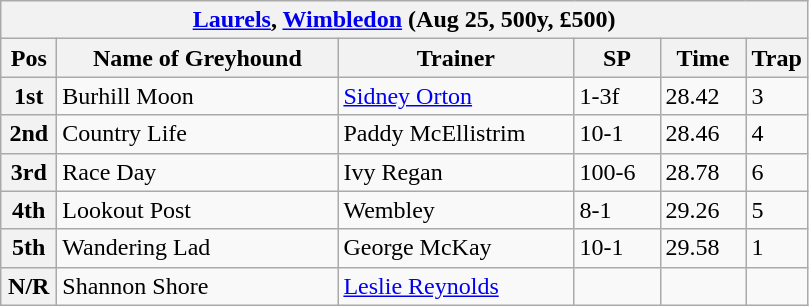<table class="wikitable">
<tr>
<th colspan="6"><a href='#'>Laurels</a>, <a href='#'>Wimbledon</a> (Aug 25, 500y, £500)</th>
</tr>
<tr>
<th width=30>Pos</th>
<th width=180>Name of Greyhound</th>
<th width=150>Trainer</th>
<th width=50>SP</th>
<th width=50>Time</th>
<th width=30>Trap</th>
</tr>
<tr>
<th>1st</th>
<td>Burhill Moon</td>
<td><a href='#'>Sidney Orton</a></td>
<td>1-3f</td>
<td>28.42</td>
<td>3</td>
</tr>
<tr>
<th>2nd</th>
<td>Country Life</td>
<td>Paddy McEllistrim</td>
<td>10-1</td>
<td>28.46</td>
<td>4</td>
</tr>
<tr>
<th>3rd</th>
<td>Race Day</td>
<td>Ivy Regan</td>
<td>100-6</td>
<td>28.78</td>
<td>6</td>
</tr>
<tr>
<th>4th</th>
<td>Lookout Post</td>
<td>Wembley</td>
<td>8-1</td>
<td>29.26</td>
<td>5</td>
</tr>
<tr>
<th>5th</th>
<td>Wandering Lad</td>
<td>George McKay</td>
<td>10-1</td>
<td>29.58</td>
<td>1</td>
</tr>
<tr>
<th>N/R</th>
<td>Shannon Shore</td>
<td><a href='#'>Leslie Reynolds</a></td>
<td></td>
<td></td>
<td></td>
</tr>
</table>
